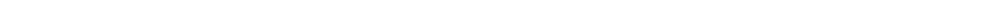<table style="width:1000px; text-align:center;">
<tr style="color:white;">
<td style="background:"></td>
<td style="background:"></td>
<td style="background:">32.2%</td>
<td style="background:">13.8%</td>
<td style="background:"></td>
<td style="background:"><strong>49.4%</strong></td>
<td style="background:"></td>
<td style="background:"></td>
</tr>
<tr>
<td></td>
<td></td>
<td></td>
<td></td>
<td></td>
<td></td>
<td></td>
<td></td>
</tr>
</table>
